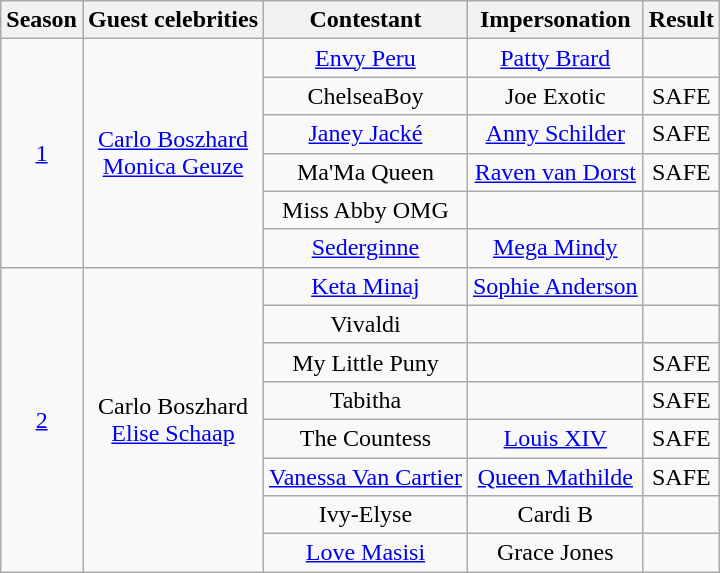<table class="wikitable" style="text-align:center">
<tr>
<th>Season</th>
<th>Guest celebrities</th>
<th>Contestant</th>
<th>Impersonation</th>
<th>Result</th>
</tr>
<tr>
<td rowspan="6"><a href='#'>1</a></td>
<td rowspan="6"><a href='#'>Carlo Boszhard</a><br><a href='#'>Monica Geuze</a></td>
<td><a href='#'>Envy Peru</a></td>
<td><a href='#'>Patty Brard</a></td>
<td></td>
</tr>
<tr>
<td>ChelseaBoy</td>
<td>Joe Exotic</td>
<td>SAFE</td>
</tr>
<tr>
<td><a href='#'>Janey Jacké</a></td>
<td><a href='#'>Anny Schilder</a></td>
<td>SAFE</td>
</tr>
<tr>
<td>Ma'Ma Queen</td>
<td><a href='#'>Raven van Dorst</a></td>
<td>SAFE</td>
</tr>
<tr>
<td>Miss Abby OMG</td>
<td></td>
<td></td>
</tr>
<tr>
<td><a href='#'>Sederginne</a></td>
<td><a href='#'>Mega Mindy</a></td>
<td></td>
</tr>
<tr>
<td rowspan="8"><a href='#'>2</a></td>
<td rowspan="8">Carlo Boszhard<br><a href='#'>Elise Schaap</a></td>
<td><a href='#'>Keta Minaj</a></td>
<td><a href='#'>Sophie Anderson</a></td>
<td></td>
</tr>
<tr>
<td>Vivaldi</td>
<td></td>
<td></td>
</tr>
<tr>
<td>My Little Puny</td>
<td nowrap></td>
<td>SAFE</td>
</tr>
<tr>
<td>Tabitha</td>
<td></td>
<td>SAFE</td>
</tr>
<tr>
<td>The Countess</td>
<td><a href='#'>Louis XIV</a></td>
<td>SAFE</td>
</tr>
<tr>
<td nowrap><a href='#'>Vanessa Van Cartier</a></td>
<td><a href='#'>Queen Mathilde</a></td>
<td>SAFE</td>
</tr>
<tr>
<td>Ivy-Elyse</td>
<td>Cardi B</td>
<td></td>
</tr>
<tr>
<td><a href='#'>Love Masisi</a></td>
<td>Grace Jones</td>
<td></td>
</tr>
</table>
